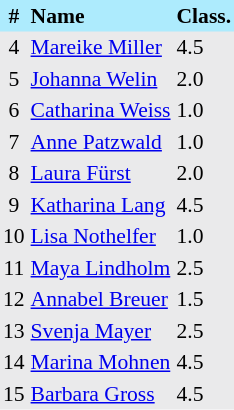<table border=0 cellpadding=2 cellspacing=0  |- bgcolor=#EAEAEB style="text-align:center; font-size:90%;">
<tr bgcolor=#ADEBFD>
<th>#</th>
<th align=left>Name</th>
<th align=left>Class.</th>
</tr>
<tr>
<td>4</td>
<td align=left><a href='#'>Mareike Miller</a></td>
<td align=left>4.5</td>
</tr>
<tr>
<td>5</td>
<td align=left><a href='#'>Johanna Welin</a></td>
<td align=left>2.0</td>
</tr>
<tr>
<td>6</td>
<td align=left><a href='#'>Catharina Weiss</a></td>
<td align=left>1.0</td>
</tr>
<tr>
<td>7</td>
<td align=left><a href='#'>Anne Patzwald</a></td>
<td align=left>1.0</td>
</tr>
<tr>
<td>8</td>
<td align=left><a href='#'>Laura Fürst</a></td>
<td align=left>2.0</td>
</tr>
<tr>
<td>9</td>
<td align=left><a href='#'>Katharina Lang</a></td>
<td align=left>4.5</td>
</tr>
<tr>
<td>10</td>
<td align=left><a href='#'>Lisa Nothelfer</a></td>
<td align=left>1.0</td>
</tr>
<tr>
<td>11</td>
<td align=left><a href='#'>Maya Lindholm</a></td>
<td align=left>2.5</td>
</tr>
<tr>
<td>12</td>
<td align=left><a href='#'>Annabel Breuer</a></td>
<td align=left>1.5</td>
</tr>
<tr>
<td>13</td>
<td align=left><a href='#'>Svenja Mayer</a></td>
<td align=left>2.5</td>
</tr>
<tr>
<td>14</td>
<td align=left><a href='#'>Marina Mohnen</a></td>
<td align=left>4.5</td>
</tr>
<tr>
<td>15</td>
<td align=left><a href='#'>Barbara Gross</a></td>
<td align=left>4.5</td>
</tr>
</table>
